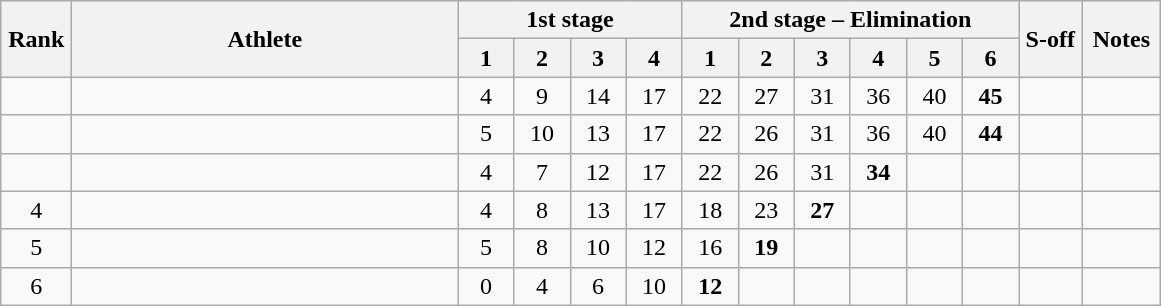<table class="wikitable" style="text-align:center">
<tr>
<th rowspan=2 width=40>Rank</th>
<th rowspan=2 width=250>Athlete</th>
<th colspan=4>1st stage</th>
<th colspan=6>2nd stage – Elimination</th>
<th rowspan=2 width=35>S-off</th>
<th rowspan=2 width=45>Notes</th>
</tr>
<tr>
<th width=30>1</th>
<th width=30>2</th>
<th width=30>3</th>
<th width=30>4</th>
<th width=30>1</th>
<th width=30>2</th>
<th width=30>3</th>
<th width=30>4</th>
<th width=30>5</th>
<th width=30>6</th>
</tr>
<tr>
<td></td>
<td align=left></td>
<td>4</td>
<td>9</td>
<td>14</td>
<td>17</td>
<td>22</td>
<td>27</td>
<td>31</td>
<td>36</td>
<td>40</td>
<td><strong>45</strong></td>
<td></td>
<td></td>
</tr>
<tr>
<td></td>
<td align=left></td>
<td>5</td>
<td>10</td>
<td>13</td>
<td>17</td>
<td>22</td>
<td>26</td>
<td>31</td>
<td>36</td>
<td>40</td>
<td><strong>44</strong></td>
<td></td>
<td></td>
</tr>
<tr>
<td></td>
<td align=left></td>
<td>4</td>
<td>7</td>
<td>12</td>
<td>17</td>
<td>22</td>
<td>26</td>
<td>31</td>
<td><strong>34</strong></td>
<td></td>
<td></td>
<td></td>
<td></td>
</tr>
<tr>
<td>4</td>
<td align=left></td>
<td>4</td>
<td>8</td>
<td>13</td>
<td>17</td>
<td>18</td>
<td>23</td>
<td><strong>27</strong></td>
<td></td>
<td></td>
<td></td>
<td></td>
<td></td>
</tr>
<tr>
<td>5</td>
<td align=left></td>
<td>5</td>
<td>8</td>
<td>10</td>
<td>12</td>
<td>16</td>
<td><strong>19</strong></td>
<td></td>
<td></td>
<td></td>
<td></td>
<td></td>
<td></td>
</tr>
<tr>
<td>6</td>
<td align=left></td>
<td>0</td>
<td>4</td>
<td>6</td>
<td>10</td>
<td><strong>12</strong></td>
<td></td>
<td></td>
<td></td>
<td></td>
<td></td>
<td></td>
<td></td>
</tr>
</table>
